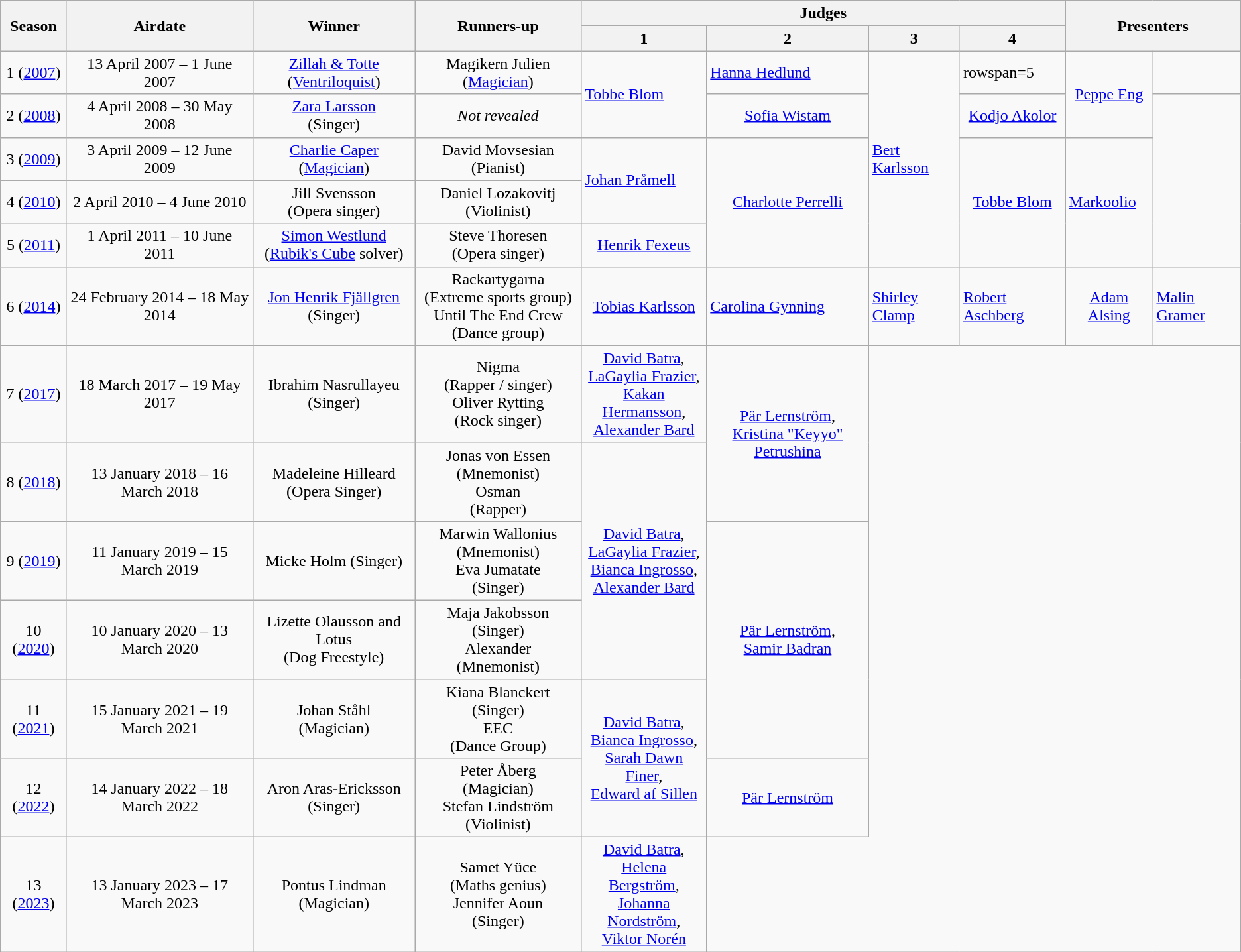<table class="wikitable">
<tr>
<th rowspan=2>Season</th>
<th rowspan=2>Airdate</th>
<th rowspan=2>Winner</th>
<th rowspan=2>Runners-up</th>
<th colspan=4>Judges</th>
<th rowspan=2 colspan=2>Presenters</th>
</tr>
<tr>
<th>1</th>
<th>2</th>
<th>3</th>
<th>4</th>
</tr>
<tr>
<td align=center>1 (<a href='#'>2007</a>)</td>
<td align=center>13 April 2007 – 1 June 2007</td>
<td align=center><a href='#'>Zillah & Totte</a> <br> (<a href='#'>Ventriloquist</a>)</td>
<td align=center>Magikern Julien <br> (<a href='#'>Magician</a>)</td>
<td rowspan=2><a href='#'>Tobbe Blom</a></td>
<td><a href='#'>Hanna Hedlund</a></td>
<td rowspan=5><a href='#'>Bert Karlsson</a></td>
<td>rowspan=5 </td>
<td rowspan=2 align="center"><a href='#'>Peppe Eng</a></td>
<td></td>
</tr>
<tr>
<td align=center>2 (<a href='#'>2008</a>)</td>
<td align=center>4 April 2008 – 30 May 2008</td>
<td align=center><a href='#'>Zara Larsson</a> <br> (Singer)</td>
<td align=center><em>Not revealed</em></td>
<td align=center><a href='#'>Sofia Wistam</a></td>
<td align="center"><a href='#'>Kodjo Akolor</a></td>
</tr>
<tr>
<td align=center>3 (<a href='#'>2009</a>)</td>
<td align=center>3 April 2009 – 12 June 2009</td>
<td align=center><a href='#'>Charlie Caper</a> <br> (<a href='#'>Magician</a>)</td>
<td align=center>David Movsesian <br>(Pianist)</td>
<td rowspan=2><a href='#'>Johan Pråmell</a></td>
<td rowspan=3 align=center><a href='#'>Charlotte Perrelli</a></td>
<td rowspan=3 align="center"><a href='#'>Tobbe Blom</a></td>
<td rowspan=3><a href='#'>Markoolio</a></td>
</tr>
<tr>
<td align=center>4 (<a href='#'>2010</a>)</td>
<td align=center>2 April 2010 – 4 June 2010</td>
<td align=center>Jill Svensson <br> (Opera singer)</td>
<td align=center>Daniel Lozakovitj <br> (Violinist)</td>
</tr>
<tr>
<td align=center>5 (<a href='#'>2011</a>)</td>
<td align=center>1 April 2011 – 10 June 2011</td>
<td align=center><a href='#'>Simon Westlund</a> <br> (<a href='#'>Rubik's Cube</a> solver)</td>
<td align=center>Steve Thoresen <br>(Opera singer)</td>
<td align=center><a href='#'>Henrik Fexeus</a></td>
</tr>
<tr>
<td align=center>6 (<a href='#'>2014</a>)</td>
<td align=center>24 February 2014 – 18 May 2014</td>
<td align=center><a href='#'>Jon Henrik Fjällgren</a> <br> (Singer)</td>
<td align=center>Rackartygarna<br>(Extreme sports group)<br>Until The End Crew<br>(Dance group)</td>
<td align=center><a href='#'>Tobias Karlsson</a></td>
<td><a href='#'>Carolina Gynning</a></td>
<td><a href='#'>Shirley Clamp</a></td>
<td><a href='#'>Robert Aschberg</a></td>
<td align="center"><a href='#'>Adam Alsing</a></td>
<td><a href='#'>Malin Gramer</a></td>
</tr>
<tr>
<td align=center>7 (<a href='#'>2017</a>)</td>
<td align=center>18 March 2017 – 19 May 2017</td>
<td align=center>Ibrahim Nasrullayeu <br>(Singer)</td>
<td align=center>Nigma <br>(Rapper / singer)<br>Oliver Rytting <br>(Rock singer)</td>
<td align=center><a href='#'>David Batra</a>,<br><a href='#'>LaGaylia Frazier</a>,<br> <a href='#'>Kakan Hermansson</a>,<br> <a href='#'>Alexander Bard</a></td>
<td rowspan="2" align="center"><a href='#'>Pär Lernström</a>,<br> <a href='#'>Kristina "Keyyo" Petrushina</a></td>
</tr>
<tr>
<td align=center>8 (<a href='#'>2018</a>)</td>
<td align=center>13 January 2018 – 16 March 2018</td>
<td align=center>Madeleine Hilleard <br>(Opera Singer)</td>
<td align=center>Jonas von Essen<br>(Mnemonist)<br> Osman<br>(Rapper)</td>
<td rowspan=3 align=center><a href='#'>David Batra</a>,<br><a href='#'>LaGaylia Frazier</a>,<br> <a href='#'>Bianca Ingrosso</a>,<br> <a href='#'>Alexander Bard</a></td>
</tr>
<tr>
<td align=center>9 (<a href='#'>2019</a>)</td>
<td align=center>11 January 2019 – 15 March 2019</td>
<td align=center>Micke Holm (Singer)</td>
<td align=center>Marwin Wallonius<br>(Mnemonist)<br>Eva Jumatate<br>(Singer)</td>
<td rowspan="3" align=center><a href='#'>Pär Lernström</a>, <br><a href='#'>Samir Badran</a></td>
</tr>
<tr>
<td align=center>10 (<a href='#'>2020</a>)</td>
<td align=center>10 January 2020 – 13 March 2020</td>
<td align=center>Lizette Olausson and Lotus<br>(Dog Freestyle)</td>
<td align=center>Maja Jakobsson<br>(Singer)<br>Alexander<br>(Mnemonist)</td>
</tr>
<tr>
<td align=center>11 (<a href='#'>2021</a>)</td>
<td align=center>15 January 2021 –  19 March 2021</td>
<td align=center>Johan Ståhl<br>(Magician)</td>
<td align=center>Kiana Blanckert<br>(Singer)<br>EEC<br>(Dance Group)</td>
<td rowspan=2 align=center><a href='#'>David Batra</a>,<br><a href='#'>Bianca Ingrosso</a>,<br> <a href='#'>Sarah Dawn Finer</a>,<br> <a href='#'>Edward af Sillen</a></td>
</tr>
<tr>
<td align=center>12 (<a href='#'>2022</a>)</td>
<td align=center>14 January 2022 –  18 March 2022</td>
<td align=center>Aron Aras-Ericksson<br>(Singer)</td>
<td align=center>Peter Åberg<br>(Magician)<br>Stefan Lindström (Violinist)</td>
<td rowspan="1" align=center rowspan=2><a href='#'>Pär Lernström</a></td>
</tr>
<tr>
<td align=center>13 (<a href='#'>2023</a>)</td>
<td align=center>13 January 2023 – 17 March 2023</td>
<td align=center>Pontus Lindman<br>(Magician)</td>
<td align=center>Samet Yüce<br>(Maths genius)<br>Jennifer Aoun<br>(Singer)</td>
<td align=center><a href='#'>David Batra</a>,<br><a href='#'>Helena Bergström</a>,<br> <a href='#'>Johanna Nordström</a>,<br> <a href='#'>Viktor Norén</a></td>
</tr>
</table>
